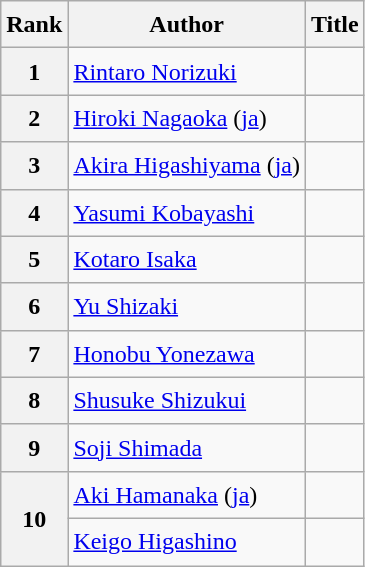<table class="wikitable sortable" style="font-size:1.00em; line-height:1.5em;">
<tr>
<th>Rank</th>
<th>Author</th>
<th>Title</th>
</tr>
<tr>
<th>1</th>
<td><a href='#'>Rintaro Norizuki</a></td>
<td></td>
</tr>
<tr>
<th>2</th>
<td><a href='#'>Hiroki Nagaoka</a> (<a href='#'>ja</a>)</td>
<td></td>
</tr>
<tr>
<th>3</th>
<td><a href='#'>Akira Higashiyama</a> (<a href='#'>ja</a>)</td>
<td></td>
</tr>
<tr>
<th>4</th>
<td><a href='#'>Yasumi Kobayashi</a></td>
<td></td>
</tr>
<tr>
<th>5</th>
<td><a href='#'>Kotaro Isaka</a></td>
<td></td>
</tr>
<tr>
<th>6</th>
<td><a href='#'>Yu Shizaki</a></td>
<td></td>
</tr>
<tr>
<th>7</th>
<td><a href='#'>Honobu Yonezawa</a></td>
<td></td>
</tr>
<tr>
<th>8</th>
<td><a href='#'>Shusuke Shizukui</a></td>
<td></td>
</tr>
<tr>
<th>9</th>
<td><a href='#'>Soji Shimada</a></td>
<td></td>
</tr>
<tr>
<th rowspan="2">10</th>
<td><a href='#'>Aki Hamanaka</a> (<a href='#'>ja</a>)</td>
<td></td>
</tr>
<tr>
<td><a href='#'>Keigo Higashino</a></td>
<td></td>
</tr>
</table>
